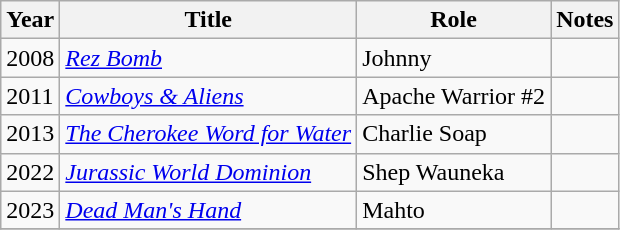<table class="wikitable sortable">
<tr>
<th>Year</th>
<th>Title</th>
<th>Role</th>
<th class="unsortable">Notes</th>
</tr>
<tr>
<td>2008</td>
<td><em><a href='#'>Rez Bomb</a></em></td>
<td>Johnny</td>
<td></td>
</tr>
<tr>
<td>2011</td>
<td><em><a href='#'>Cowboys & Aliens</a></em></td>
<td>Apache Warrior #2</td>
<td></td>
</tr>
<tr>
<td>2013</td>
<td><em><a href='#'>The Cherokee Word for Water</a></em></td>
<td>Charlie Soap</td>
<td></td>
</tr>
<tr>
<td>2022</td>
<td><em><a href='#'>Jurassic World Dominion</a></em></td>
<td>Shep Wauneka</td>
<td></td>
</tr>
<tr>
<td>2023</td>
<td><em><a href='#'>Dead Man's Hand</a></em></td>
<td>Mahto</td>
<td></td>
</tr>
<tr>
</tr>
</table>
